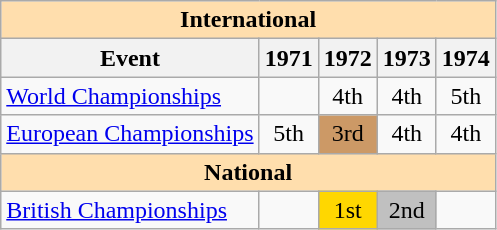<table class="wikitable" style="text-align:center">
<tr>
<th style="background-color: #ffdead; " colspan=6 align=center>International</th>
</tr>
<tr>
<th>Event</th>
<th>1971</th>
<th>1972</th>
<th>1973</th>
<th>1974</th>
</tr>
<tr>
<td align=left><a href='#'>World Championships</a></td>
<td></td>
<td>4th</td>
<td>4th</td>
<td>5th</td>
</tr>
<tr>
<td align=left><a href='#'>European Championships</a></td>
<td>5th</td>
<td bgcolor=cc9966>3rd</td>
<td>4th</td>
<td>4th</td>
</tr>
<tr>
<th style="background-color: #ffdead; " colspan=6 align=center>National</th>
</tr>
<tr>
<td align=left><a href='#'>British Championships</a></td>
<td></td>
<td bgcolor=gold>1st</td>
<td bgcolor=silver>2nd</td>
<td></td>
</tr>
</table>
